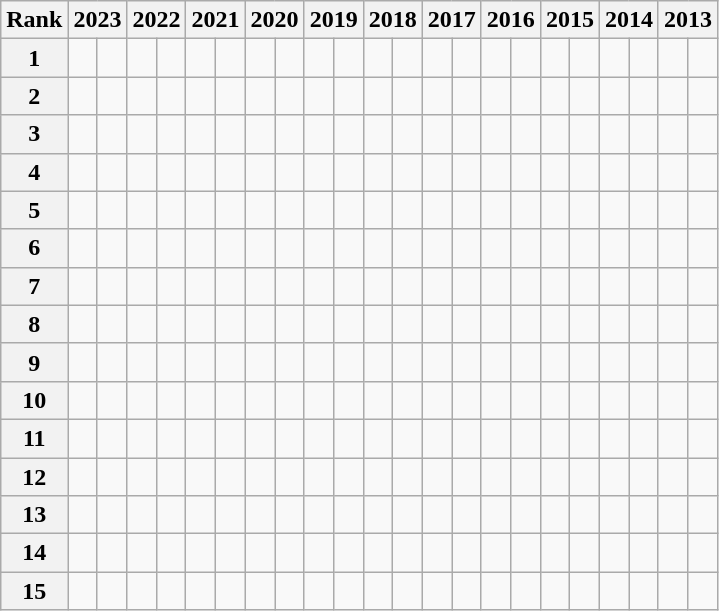<table class="wikitable sortable">
<tr>
<th>Rank</th>
<th colspan=2>2023</th>
<th colspan=2>2022</th>
<th colspan=2>2021</th>
<th colspan=2>2020</th>
<th colspan=2>2019</th>
<th colspan=2>2018</th>
<th colspan=2>2017</th>
<th colspan=2>2016</th>
<th colspan=2>2015</th>
<th colspan=2>2014</th>
<th colspan=2>2013</th>
</tr>
<tr>
<th>1</th>
<td></td>
<td style=text-align:right></td>
<td></td>
<td style=text-align:right></td>
<td></td>
<td style=text-align:right></td>
<td></td>
<td style=text-align:right></td>
<td></td>
<td style=text-align:right></td>
<td></td>
<td style=text-align:right></td>
<td></td>
<td style=text-align:right></td>
<td></td>
<td style=text-align:right></td>
<td></td>
<td style=text-align:right></td>
<td></td>
<td style=text-align:right></td>
<td></td>
<td style=text-align:right></td>
</tr>
<tr>
<th>2</th>
<td></td>
<td style=text-align:right></td>
<td></td>
<td style=text-align:right></td>
<td></td>
<td style=text-align:right></td>
<td></td>
<td style=text-align:right></td>
<td></td>
<td style=text-align:right></td>
<td></td>
<td style=text-align:right></td>
<td></td>
<td style=text-align:right></td>
<td></td>
<td style=text-align:right></td>
<td></td>
<td style=text-align:right></td>
<td></td>
<td style=text-align:right></td>
<td></td>
<td style=text-align:right></td>
</tr>
<tr>
<th>3</th>
<td></td>
<td style=text-align:right></td>
<td></td>
<td style=text-align:right></td>
<td></td>
<td style=text-align:right></td>
<td></td>
<td style=text-align:right></td>
<td></td>
<td style=text-align:right></td>
<td></td>
<td style=text-align:right></td>
<td></td>
<td style=text-align:right></td>
<td></td>
<td style=text-align:right></td>
<td></td>
<td style=text-align:right></td>
<td></td>
<td style=text-align:right></td>
<td></td>
<td style=text-align:right></td>
</tr>
<tr>
<th>4</th>
<td></td>
<td style=text-align:right></td>
<td></td>
<td style=text-align:right></td>
<td></td>
<td style=text-align:right></td>
<td></td>
<td style=text-align:right></td>
<td></td>
<td style=text-align:right></td>
<td></td>
<td style=text-align:right></td>
<td></td>
<td style=text-align:right></td>
<td></td>
<td style=text-align:right></td>
<td></td>
<td style=text-align:right></td>
<td></td>
<td style=text-align:right></td>
<td></td>
<td style=text-align:right></td>
</tr>
<tr>
<th>5</th>
<td></td>
<td style=text-align:right></td>
<td></td>
<td style=text-align:right></td>
<td></td>
<td style=text-align:right></td>
<td></td>
<td style=text-align:right></td>
<td></td>
<td style=text-align:right></td>
<td></td>
<td style=text-align:right></td>
<td></td>
<td style=text-align:right></td>
<td></td>
<td style=text-align:right></td>
<td></td>
<td style=text-align:right></td>
<td></td>
<td style=text-align:right></td>
<td></td>
<td style=text-align:right></td>
</tr>
<tr>
<th>6</th>
<td></td>
<td style=text-align:right></td>
<td></td>
<td style=text-align:right></td>
<td></td>
<td style=text-align:right></td>
<td></td>
<td style=text-align:right></td>
<td></td>
<td style=text-align:right></td>
<td></td>
<td style=text-align:right></td>
<td></td>
<td style=text-align:right></td>
<td></td>
<td style=text-align:right></td>
<td></td>
<td style=text-align:right></td>
<td></td>
<td style=text-align:right></td>
<td></td>
<td style=text-align:right></td>
</tr>
<tr>
<th>7</th>
<td></td>
<td style=text-align:right></td>
<td></td>
<td style=text-align:right></td>
<td></td>
<td style=text-align:right></td>
<td></td>
<td style=text-align:right></td>
<td></td>
<td style=text-align:right></td>
<td></td>
<td style=text-align:right></td>
<td></td>
<td style=text-align:right></td>
<td></td>
<td style=text-align:right></td>
<td></td>
<td style=text-align:right></td>
<td></td>
<td style=text-align:right></td>
<td></td>
<td style=text-align:right></td>
</tr>
<tr>
<th>8</th>
<td></td>
<td style=text-align:right></td>
<td></td>
<td style=text-align:right></td>
<td></td>
<td style=text-align:right></td>
<td></td>
<td style=text-align:right></td>
<td></td>
<td style=text-align:right></td>
<td></td>
<td style=text-align:right></td>
<td></td>
<td style=text-align:right></td>
<td></td>
<td style=text-align:right></td>
<td></td>
<td style=text-align:right></td>
<td></td>
<td style=text-align:right></td>
<td></td>
<td style=text-align:right></td>
</tr>
<tr>
<th>9</th>
<td></td>
<td style=text-align:right></td>
<td></td>
<td style=text-align:right></td>
<td></td>
<td style=text-align:right></td>
<td></td>
<td style=text-align:right></td>
<td></td>
<td style=text-align:right></td>
<td></td>
<td style=text-align:right></td>
<td></td>
<td style=text-align:right></td>
<td></td>
<td style=text-align:right></td>
<td></td>
<td style=text-align:right></td>
<td></td>
<td style=text-align:right></td>
<td></td>
<td style=text-align:right></td>
</tr>
<tr>
<th>10</th>
<td></td>
<td style=text-align:right></td>
<td></td>
<td style=text-align:right></td>
<td></td>
<td style=text-align:right></td>
<td></td>
<td style=text-align:right></td>
<td></td>
<td style=text-align:right></td>
<td></td>
<td style=text-align:right></td>
<td></td>
<td style=text-align:right></td>
<td></td>
<td style=text-align:right></td>
<td></td>
<td style=text-align:right></td>
<td></td>
<td style=text-align:right></td>
<td></td>
<td style=text-align:right></td>
</tr>
<tr>
<th>11</th>
<td></td>
<td style=text-align:right></td>
<td></td>
<td style=text-align:right></td>
<td></td>
<td style=text-align:right></td>
<td></td>
<td style=text-align:right></td>
<td></td>
<td style=text-align:right></td>
<td></td>
<td style=text-align:right></td>
<td></td>
<td style=text-align:right></td>
<td></td>
<td style=text-align:right></td>
<td></td>
<td style=text-align:right></td>
<td></td>
<td style=text-align:right></td>
<td></td>
<td style=text-align:right></td>
</tr>
<tr>
<th>12</th>
<td></td>
<td style=text-align:right></td>
<td></td>
<td style=text-align:right></td>
<td></td>
<td style=text-align:right></td>
<td></td>
<td style=text-align:right></td>
<td></td>
<td style=text-align:right></td>
<td></td>
<td style=text-align:right></td>
<td></td>
<td style=text-align:right></td>
<td></td>
<td style=text-align:right></td>
<td></td>
<td style=text-align:right></td>
<td></td>
<td style=text-align:right></td>
<td></td>
<td style=text-align:right></td>
</tr>
<tr>
<th>13</th>
<td></td>
<td style=text-align:right></td>
<td></td>
<td style=text-align:right></td>
<td></td>
<td style=text-align:right></td>
<td></td>
<td style=text-align:right></td>
<td></td>
<td style=text-align:right></td>
<td></td>
<td style=text-align:right></td>
<td></td>
<td style=text-align:right></td>
<td></td>
<td style=text-align:right></td>
<td></td>
<td style=text-align:right></td>
<td></td>
<td style=text-align:right></td>
<td></td>
<td style=text-align:right></td>
</tr>
<tr>
<th>14</th>
<td></td>
<td style=text-align:right></td>
<td></td>
<td style=text-align:right></td>
<td></td>
<td style=text-align:right></td>
<td></td>
<td style=text-align:right></td>
<td></td>
<td style=text-align:right></td>
<td></td>
<td style=text-align:right></td>
<td></td>
<td style=text-align:right></td>
<td></td>
<td style=text-align:right></td>
<td></td>
<td style=text-align:right></td>
<td></td>
<td style=text-align:right></td>
<td></td>
<td style=text-align:right></td>
</tr>
<tr>
<th>15</th>
<td></td>
<td style=text-align:right></td>
<td></td>
<td style=text-align:right></td>
<td></td>
<td style=text-align:right></td>
<td></td>
<td style=text-align:right></td>
<td></td>
<td style=text-align:right></td>
<td></td>
<td style=text-align:right></td>
<td></td>
<td style=text-align:right></td>
<td></td>
<td style=text-align:right></td>
<td></td>
<td style=text-align:right></td>
<td></td>
<td style=text-align:right></td>
<td></td>
<td style=text-align:right></td>
</tr>
</table>
